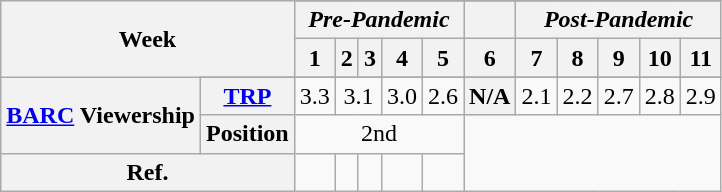<table class="wikitable" style="text-align:center;">
<tr>
<th colspan=2 rowspan=3>Week</th>
</tr>
<tr>
<th colspan=5><em>Pre-Pandemic</em></th>
<th></th>
<th colspan=5><em>Post-Pandemic</em></th>
</tr>
<tr>
<th>1</th>
<th>2</th>
<th>3</th>
<th>4</th>
<th>5</th>
<th>6</th>
<th>7</th>
<th>8</th>
<th>9</th>
<th>10</th>
<th>11</th>
</tr>
<tr>
<th rowspan="3"><a href='#'>BARC</a> Viewership</th>
</tr>
<tr>
<th><a href='#'>TRP</a></th>
<td>3.3</td>
<td colspan="2">3.1</td>
<td>3.0</td>
<td>2.6</td>
<th>N/A</th>
<td>2.1</td>
<td>2.2</td>
<td>2.7</td>
<td>2.8</td>
<td>2.9</td>
</tr>
<tr>
<th>Position</th>
<td colspan="5">2nd</td>
</tr>
<tr>
<th colspan=2>Ref.</th>
<td></td>
<td></td>
<td></td>
<td></td>
<td></td>
</tr>
</table>
